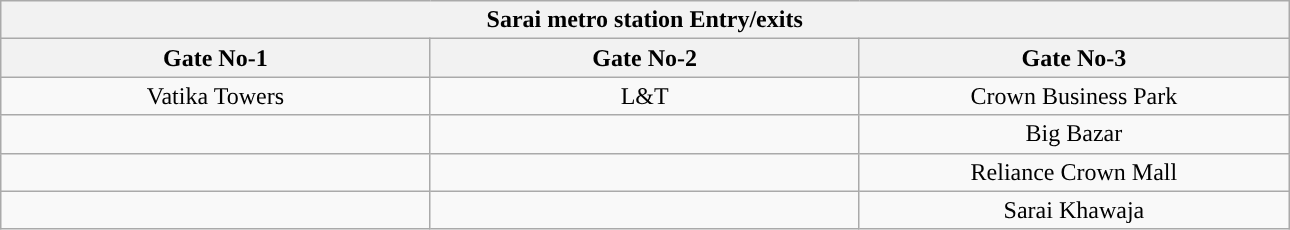<table class="wikitable" style="text-align: center;" width="68%">
<tr>
<th align="center" colspan="5" style="background:#"><span>Sarai metro station Entry/exits</span></th>
</tr>
<tr>
<th style="width:15%;">Gate No-1</th>
<th style="width:15%;">Gate No-2 </th>
<th style="width:15%;">Gate No-3 </th>
</tr>
<tr>
<td>Vatika Towers</td>
<td>L&T</td>
<td>Crown Business Park</td>
</tr>
<tr>
<td></td>
<td></td>
<td>Big Bazar</td>
</tr>
<tr>
<td></td>
<td></td>
<td>Reliance Crown Mall</td>
</tr>
<tr>
<td></td>
<td></td>
<td>Sarai Khawaja</td>
</tr>
</table>
